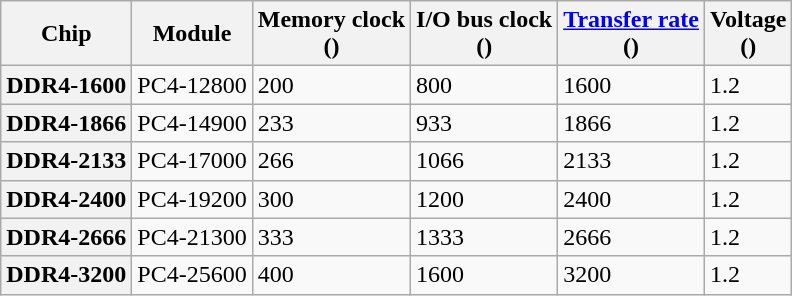<table class="wikitable plainrowheaders defaultright col1left col2left" style="margin-right: 2em;">
<tr>
<th scope="col">Chip</th>
<th scope="col">Module</th>
<th scope="col">Memory clock<br>()</th>
<th scope="col">I/O bus clock<br>()</th>
<th scope="col"><a href='#'>Transfer rate</a><br>(<a href='#'></a>)</th>
<th scope="col">Voltage<br>(<a href='#'></a>)</th>
</tr>
<tr>
<th scope="row">DDR4-1600</th>
<td>PC4-12800</td>
<td>200</td>
<td>800</td>
<td>1600</td>
<td>1.2</td>
</tr>
<tr>
<th scope="row">DDR4-1866</th>
<td>PC4-14900</td>
<td>233</td>
<td>933</td>
<td>1866</td>
<td>1.2</td>
</tr>
<tr>
<th scope="row">DDR4-2133</th>
<td>PC4-17000</td>
<td>266</td>
<td>1066</td>
<td>2133</td>
<td>1.2</td>
</tr>
<tr>
<th scope="row">DDR4-2400</th>
<td>PC4-19200</td>
<td>300</td>
<td>1200</td>
<td>2400</td>
<td>1.2</td>
</tr>
<tr>
<th scope="row">DDR4-2666</th>
<td>PC4-21300</td>
<td>333</td>
<td>1333</td>
<td>2666</td>
<td>1.2</td>
</tr>
<tr>
<th scope="row">DDR4-3200</th>
<td>PC4-25600</td>
<td>400</td>
<td>1600</td>
<td>3200</td>
<td>1.2</td>
</tr>
</table>
